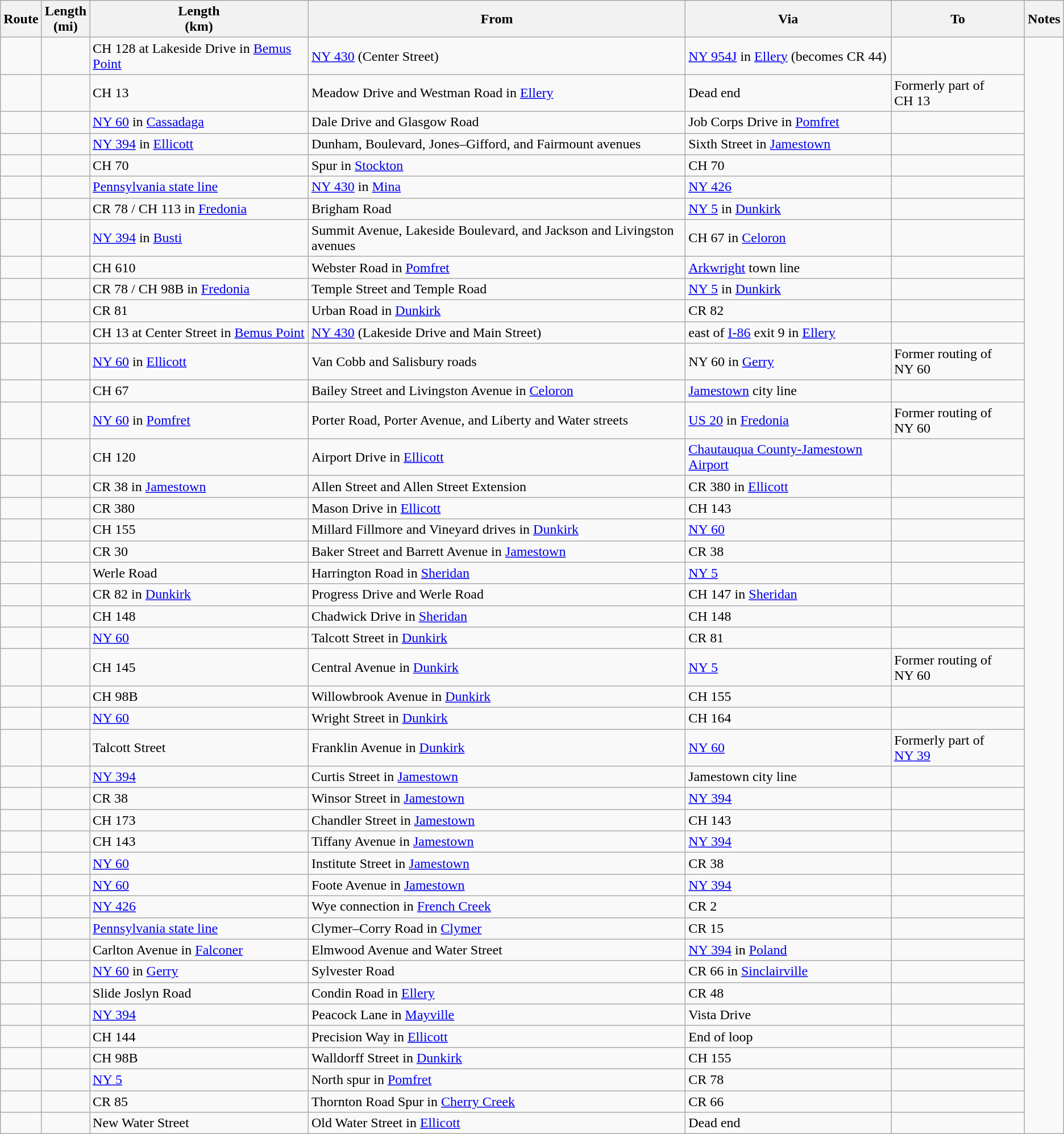<table class="wikitable sortable">
<tr>
<th>Route</th>
<th>Length<br>(mi)</th>
<th>Length<br>(km)</th>
<th class="unsortable">From</th>
<th class="unsortable">Via</th>
<th class="unsortable">To</th>
<th class="unsortable">Notes</th>
</tr>
<tr>
<td id="CH13"></td>
<td></td>
<td>CH 128 at Lakeside Drive in <a href='#'>Bemus Point</a></td>
<td><a href='#'>NY&nbsp;430</a> (Center Street)</td>
<td><a href='#'>NY&nbsp;954J</a> in <a href='#'>Ellery</a> (becomes CR 44)</td>
<td></td>
</tr>
<tr>
<td id="CH13W"></td>
<td></td>
<td>CH 13</td>
<td>Meadow Drive and Westman Road in <a href='#'>Ellery</a></td>
<td>Dead end</td>
<td>Formerly part of CH 13</td>
</tr>
<tr>
<td id="CH48"></td>
<td></td>
<td><a href='#'>NY&nbsp;60</a> in <a href='#'>Cassadaga</a></td>
<td>Dale Drive and Glasgow Road</td>
<td>Job Corps Drive in <a href='#'>Pomfret</a></td>
<td></td>
</tr>
<tr>
<td id="CH67"></td>
<td></td>
<td><a href='#'>NY&nbsp;394</a> in <a href='#'>Ellicott</a></td>
<td>Dunham, Boulevard, Jones–Gifford, and Fairmount avenues</td>
<td>Sixth Street in <a href='#'>Jamestown</a></td>
<td></td>
</tr>
<tr>
<td id="CH70S"></td>
<td></td>
<td>CH 70</td>
<td>Spur in <a href='#'>Stockton</a></td>
<td>CH 70</td>
<td></td>
</tr>
<tr>
<td id="CH78"></td>
<td></td>
<td><a href='#'>Pennsylvania state line</a></td>
<td><a href='#'>NY&nbsp;430</a> in <a href='#'>Mina</a></td>
<td><a href='#'>NY&nbsp;426</a></td>
<td></td>
</tr>
<tr>
<td id="CH98B"></td>
<td></td>
<td>CR 78 / CH 113 in <a href='#'>Fredonia</a></td>
<td>Brigham Road</td>
<td><a href='#'>NY&nbsp;5</a> in <a href='#'>Dunkirk</a></td>
<td></td>
</tr>
<tr>
<td id="CH110"></td>
<td></td>
<td><a href='#'>NY&nbsp;394</a> in <a href='#'>Busti</a></td>
<td>Summit Avenue, Lakeside Boulevard, and Jackson and Livingston avenues</td>
<td>CH 67 in <a href='#'>Celoron</a></td>
<td></td>
</tr>
<tr>
<td id="CH112"></td>
<td></td>
<td>CH 610</td>
<td>Webster Road in <a href='#'>Pomfret</a></td>
<td><a href='#'>Arkwright</a> town line</td>
<td></td>
</tr>
<tr>
<td id="CH113"></td>
<td></td>
<td>CR 78 / CH 98B in <a href='#'>Fredonia</a></td>
<td>Temple Street and Temple Road</td>
<td><a href='#'>NY&nbsp;5</a> in <a href='#'>Dunkirk</a></td>
<td></td>
</tr>
<tr>
<td id="CH121U"></td>
<td></td>
<td>CR 81</td>
<td>Urban Road in <a href='#'>Dunkirk</a></td>
<td>CR 82</td>
<td></td>
</tr>
<tr>
<td id="CH128"></td>
<td></td>
<td>CH 13 at Center Street in <a href='#'>Bemus Point</a></td>
<td><a href='#'>NY&nbsp;430</a> (Lakeside Drive and Main Street)</td>
<td> east of <a href='#'>I-86</a> exit 9 in <a href='#'>Ellery</a></td>
<td></td>
</tr>
<tr>
<td id="CH132"></td>
<td></td>
<td><a href='#'>NY&nbsp;60</a> in <a href='#'>Ellicott</a></td>
<td>Van Cobb and Salisbury roads</td>
<td>NY 60 in <a href='#'>Gerry</a></td>
<td>Former routing of NY 60</td>
</tr>
<tr>
<td id="CH139"></td>
<td></td>
<td>CH 67</td>
<td>Bailey Street and Livingston Avenue in <a href='#'>Celoron</a></td>
<td><a href='#'>Jamestown</a> city line</td>
<td></td>
</tr>
<tr>
<td id="CH140"></td>
<td></td>
<td><a href='#'>NY&nbsp;60</a> in <a href='#'>Pomfret</a></td>
<td>Porter Road, Porter Avenue, and Liberty and Water streets</td>
<td><a href='#'>US 20</a> in <a href='#'>Fredonia</a></td>
<td>Former routing of NY 60</td>
</tr>
<tr>
<td id="CH142"></td>
<td></td>
<td>CH 120</td>
<td>Airport Drive in <a href='#'>Ellicott</a></td>
<td><a href='#'>Chautauqua County-Jamestown Airport</a></td>
<td></td>
</tr>
<tr>
<td id="CH143"></td>
<td></td>
<td>CR 38 in <a href='#'>Jamestown</a></td>
<td>Allen Street and Allen Street Extension</td>
<td>CR 380 in <a href='#'>Ellicott</a></td>
<td></td>
</tr>
<tr>
<td id="CH144"></td>
<td></td>
<td>CR 380</td>
<td>Mason Drive in <a href='#'>Ellicott</a></td>
<td>CH 143</td>
<td></td>
</tr>
<tr>
<td id="CH145"></td>
<td></td>
<td>CH 155</td>
<td>Millard Fillmore and Vineyard drives in <a href='#'>Dunkirk</a></td>
<td><a href='#'>NY&nbsp;60</a></td>
<td></td>
</tr>
<tr>
<td id="CH146"></td>
<td></td>
<td>CR 30</td>
<td>Baker Street and Barrett Avenue in <a href='#'>Jamestown</a></td>
<td>CR 38</td>
<td></td>
</tr>
<tr>
<td id="CH147"></td>
<td></td>
<td>Werle Road</td>
<td>Harrington Road in <a href='#'>Sheridan</a></td>
<td><a href='#'>NY&nbsp;5</a></td>
<td></td>
</tr>
<tr>
<td id="CH148"></td>
<td></td>
<td>CR 82 in <a href='#'>Dunkirk</a></td>
<td>Progress Drive and Werle Road</td>
<td>CH 147 in <a href='#'>Sheridan</a></td>
<td></td>
</tr>
<tr>
<td id="CH149"></td>
<td></td>
<td>CH 148</td>
<td>Chadwick Drive in <a href='#'>Sheridan</a></td>
<td>CH 148</td>
<td></td>
</tr>
<tr>
<td id="CH153"></td>
<td></td>
<td><a href='#'>NY&nbsp;60</a></td>
<td>Talcott Street in <a href='#'>Dunkirk</a></td>
<td>CR 81</td>
<td></td>
</tr>
<tr>
<td id="CH155"></td>
<td></td>
<td>CH 145</td>
<td>Central Avenue in <a href='#'>Dunkirk</a></td>
<td><a href='#'>NY&nbsp;5</a></td>
<td>Former routing of NY 60</td>
</tr>
<tr>
<td id="CH161"></td>
<td></td>
<td>CH 98B</td>
<td>Willowbrook Avenue in <a href='#'>Dunkirk</a></td>
<td>CH 155</td>
<td></td>
</tr>
<tr>
<td id="CH163"></td>
<td></td>
<td><a href='#'>NY&nbsp;60</a></td>
<td>Wright Street in <a href='#'>Dunkirk</a></td>
<td>CH 164</td>
<td></td>
</tr>
<tr>
<td id="CH164"></td>
<td></td>
<td>Talcott Street</td>
<td>Franklin Avenue in <a href='#'>Dunkirk</a></td>
<td><a href='#'>NY&nbsp;60</a></td>
<td>Formerly part of <a href='#'>NY&nbsp;39</a></td>
</tr>
<tr>
<td id="CH171"></td>
<td></td>
<td><a href='#'>NY&nbsp;394</a></td>
<td>Curtis Street in <a href='#'>Jamestown</a></td>
<td>Jamestown city line</td>
<td></td>
</tr>
<tr>
<td id="CH173"></td>
<td></td>
<td>CR 38</td>
<td>Winsor Street in <a href='#'>Jamestown</a></td>
<td><a href='#'>NY&nbsp;394</a></td>
<td></td>
</tr>
<tr>
<td id="CH174"></td>
<td></td>
<td>CH 173</td>
<td>Chandler Street in <a href='#'>Jamestown</a></td>
<td>CH 143</td>
<td></td>
</tr>
<tr>
<td id="CH175"></td>
<td></td>
<td>CH 143</td>
<td>Tiffany Avenue in <a href='#'>Jamestown</a></td>
<td><a href='#'>NY&nbsp;394</a></td>
<td></td>
</tr>
<tr>
<td id="CH176"></td>
<td></td>
<td><a href='#'>NY&nbsp;60</a></td>
<td>Institute Street in <a href='#'>Jamestown</a></td>
<td>CR 38</td>
<td></td>
</tr>
<tr>
<td id="CH178"></td>
<td></td>
<td><a href='#'>NY&nbsp;60</a></td>
<td>Foote Avenue in <a href='#'>Jamestown</a></td>
<td><a href='#'>NY&nbsp;394</a></td>
<td></td>
</tr>
<tr>
<td id="CH211"></td>
<td></td>
<td><a href='#'>NY&nbsp;426</a></td>
<td>Wye connection in <a href='#'>French Creek</a></td>
<td>CR 2</td>
<td></td>
</tr>
<tr>
<td id="CH321A"></td>
<td></td>
<td><a href='#'>Pennsylvania state line</a></td>
<td>Clymer–Corry Road in <a href='#'>Clymer</a></td>
<td>CR 15</td>
<td></td>
</tr>
<tr>
<td id="CH340"></td>
<td></td>
<td>Carlton Avenue in <a href='#'>Falconer</a></td>
<td>Elmwood Avenue and Water Street</td>
<td><a href='#'>NY&nbsp;394</a> in <a href='#'>Poland</a></td>
<td></td>
</tr>
<tr>
<td id="CH616"></td>
<td></td>
<td><a href='#'>NY&nbsp;60</a> in <a href='#'>Gerry</a></td>
<td>Sylvester Road</td>
<td>CR 66 in <a href='#'>Sinclairville</a></td>
<td></td>
</tr>
<tr>
<td id="CH647"></td>
<td></td>
<td>Slide Joslyn Road</td>
<td>Condin Road in <a href='#'>Ellery</a></td>
<td>CR 48</td>
<td></td>
</tr>
<tr>
<td id="CH648"></td>
<td></td>
<td><a href='#'>NY&nbsp;394</a></td>
<td>Peacock Lane in <a href='#'>Mayville</a></td>
<td>Vista Drive</td>
<td></td>
</tr>
<tr>
<td id="CH649"></td>
<td></td>
<td>CH 144</td>
<td>Precision Way in <a href='#'>Ellicott</a></td>
<td>End of loop</td>
<td></td>
</tr>
<tr>
<td id="CH651"></td>
<td></td>
<td>CH 98B</td>
<td>Walldorff Street in <a href='#'>Dunkirk</a></td>
<td>CH 155</td>
<td></td>
</tr>
<tr>
<td id="CH731"></td>
<td></td>
<td><a href='#'>NY&nbsp;5</a></td>
<td>North spur in <a href='#'>Pomfret</a></td>
<td>CR 78</td>
<td></td>
</tr>
<tr>
<td id="CH851"></td>
<td></td>
<td>CR 85</td>
<td>Thornton Road Spur in <a href='#'>Cherry Creek</a></td>
<td>CR 66</td>
<td></td>
</tr>
<tr>
<td id="CH3401"></td>
<td></td>
<td>New Water Street</td>
<td>Old Water Street in <a href='#'>Ellicott</a></td>
<td>Dead end</td>
<td></td>
</tr>
</table>
